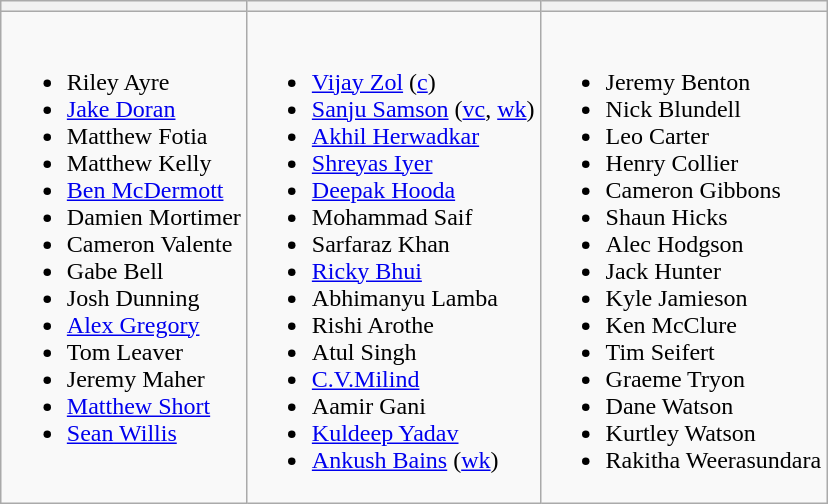<table class="wikitable" style="text-align:left; margin:auto">
<tr>
<th></th>
<th></th>
<th></th>
</tr>
<tr style="vertical-align:top">
<td><br><ul><li>Riley Ayre</li><li><a href='#'>Jake Doran</a></li><li>Matthew Fotia</li><li>Matthew Kelly</li><li><a href='#'>Ben McDermott</a></li><li>Damien Mortimer</li><li>Cameron Valente</li><li>Gabe Bell</li><li>Josh Dunning</li><li><a href='#'>Alex Gregory</a></li><li>Tom Leaver</li><li>Jeremy Maher</li><li><a href='#'>Matthew Short</a></li><li><a href='#'>Sean Willis</a></li></ul></td>
<td><br><ul><li><a href='#'>Vijay Zol</a> (<a href='#'>c</a>)</li><li><a href='#'>Sanju Samson</a> (<a href='#'>vc</a>, <a href='#'>wk</a>)</li><li><a href='#'>Akhil Herwadkar</a></li><li><a href='#'>Shreyas Iyer</a></li><li><a href='#'>Deepak Hooda</a></li><li>Mohammad Saif</li><li>Sarfaraz Khan</li><li><a href='#'>Ricky Bhui</a></li><li>Abhimanyu Lamba</li><li>Rishi Arothe</li><li>Atul Singh</li><li><a href='#'>C.V.Milind</a></li><li>Aamir Gani</li><li><a href='#'>Kuldeep Yadav</a></li><li><a href='#'>Ankush Bains</a> (<a href='#'>wk</a>)</li></ul></td>
<td><br><ul><li>Jeremy Benton</li><li>Nick Blundell</li><li>Leo Carter</li><li>Henry Collier</li><li>Cameron Gibbons</li><li>Shaun Hicks</li><li>Alec Hodgson</li><li>Jack Hunter</li><li>Kyle Jamieson</li><li>Ken McClure</li><li>Tim Seifert</li><li>Graeme Tryon</li><li>Dane Watson</li><li>Kurtley Watson</li><li>Rakitha Weerasundara</li></ul></td>
</tr>
</table>
